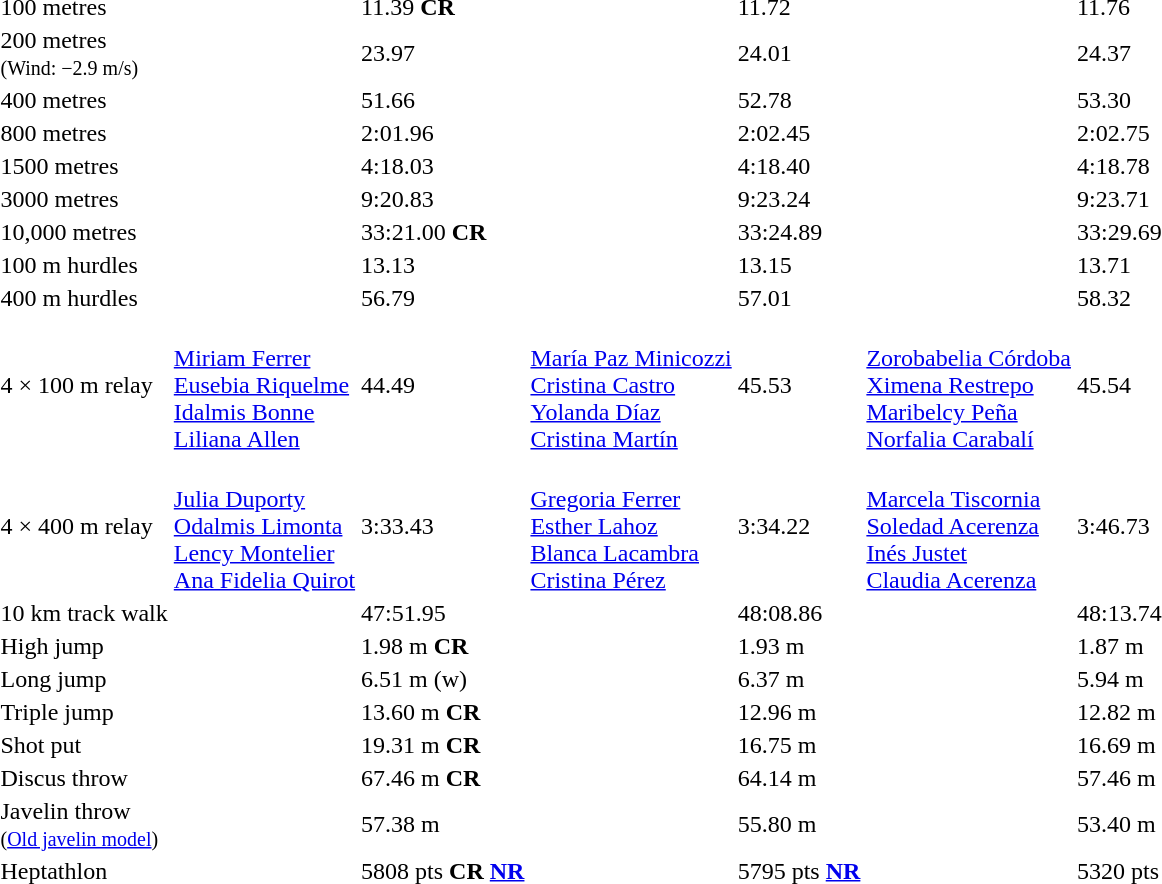<table>
<tr>
<td>100 metres</td>
<td></td>
<td>11.39 <strong>CR</strong></td>
<td></td>
<td>11.72</td>
<td></td>
<td>11.76</td>
</tr>
<tr>
<td>200 metres<br><small>(Wind: −2.9 m/s)</small></td>
<td></td>
<td>23.97</td>
<td></td>
<td>24.01</td>
<td></td>
<td>24.37</td>
</tr>
<tr>
<td>400 metres</td>
<td></td>
<td>51.66</td>
<td></td>
<td>52.78</td>
<td></td>
<td>53.30</td>
</tr>
<tr>
<td>800 metres</td>
<td></td>
<td>2:01.96</td>
<td></td>
<td>2:02.45</td>
<td></td>
<td>2:02.75</td>
</tr>
<tr>
<td>1500 metres</td>
<td></td>
<td>4:18.03</td>
<td></td>
<td>4:18.40</td>
<td></td>
<td>4:18.78</td>
</tr>
<tr>
<td>3000 metres</td>
<td></td>
<td>9:20.83</td>
<td></td>
<td>9:23.24</td>
<td></td>
<td>9:23.71</td>
</tr>
<tr>
<td>10,000 metres</td>
<td></td>
<td>33:21.00 <strong>CR</strong></td>
<td></td>
<td>33:24.89</td>
<td></td>
<td>33:29.69</td>
</tr>
<tr>
<td>100 m hurdles</td>
<td></td>
<td>13.13</td>
<td></td>
<td>13.15</td>
<td></td>
<td>13.71</td>
</tr>
<tr>
<td>400 m hurdles</td>
<td></td>
<td>56.79</td>
<td></td>
<td>57.01</td>
<td></td>
<td>58.32</td>
</tr>
<tr>
<td>4 × 100 m relay</td>
<td><br><a href='#'>Miriam Ferrer</a><br><a href='#'>Eusebia Riquelme</a><br><a href='#'>Idalmis Bonne</a><br><a href='#'>Liliana Allen</a></td>
<td>44.49</td>
<td><br><a href='#'>María Paz Minicozzi</a><br><a href='#'>Cristina Castro</a><br><a href='#'>Yolanda Díaz</a><br><a href='#'>Cristina Martín</a></td>
<td>45.53</td>
<td><br><a href='#'>Zorobabelia Córdoba</a><br><a href='#'>Ximena Restrepo</a><br><a href='#'>Maribelcy Peña</a><br><a href='#'>Norfalia Carabalí</a></td>
<td>45.54</td>
</tr>
<tr>
<td>4 × 400 m relay</td>
<td><br><a href='#'>Julia Duporty</a><br><a href='#'>Odalmis Limonta</a><br><a href='#'>Lency Montelier</a><br><a href='#'>Ana Fidelia Quirot</a></td>
<td>3:33.43</td>
<td><br><a href='#'>Gregoria Ferrer</a><br><a href='#'>Esther Lahoz</a><br><a href='#'>Blanca Lacambra</a><br><a href='#'>Cristina Pérez</a></td>
<td>3:34.22</td>
<td><br><a href='#'>Marcela Tiscornia</a><br><a href='#'>Soledad Acerenza</a><br><a href='#'>Inés Justet</a><br><a href='#'>Claudia Acerenza</a></td>
<td>3:46.73</td>
</tr>
<tr>
<td>10 km track walk</td>
<td></td>
<td>47:51.95</td>
<td></td>
<td>48:08.86</td>
<td></td>
<td>48:13.74</td>
</tr>
<tr>
<td>High jump</td>
<td></td>
<td>1.98 m <strong>CR</strong></td>
<td></td>
<td>1.93 m</td>
<td></td>
<td>1.87 m</td>
</tr>
<tr>
<td>Long jump</td>
<td></td>
<td>6.51 m (w)</td>
<td></td>
<td>6.37 m</td>
<td></td>
<td>5.94 m</td>
</tr>
<tr>
<td>Triple jump</td>
<td></td>
<td>13.60 m <strong>CR</strong></td>
<td></td>
<td>12.96 m</td>
<td></td>
<td>12.82 m</td>
</tr>
<tr>
<td>Shot put</td>
<td></td>
<td>19.31 m <strong>CR</strong></td>
<td></td>
<td>16.75 m</td>
<td></td>
<td>16.69 m</td>
</tr>
<tr>
<td>Discus throw</td>
<td></td>
<td>67.46 m <strong>CR</strong></td>
<td></td>
<td>64.14 m</td>
<td></td>
<td>57.46 m</td>
</tr>
<tr>
<td>Javelin throw<br><small>(<a href='#'>Old javelin model</a>)</small></td>
<td></td>
<td>57.38 m</td>
<td></td>
<td>55.80 m</td>
<td></td>
<td>53.40 m</td>
</tr>
<tr>
<td>Heptathlon</td>
<td></td>
<td>5808 pts <strong>CR <a href='#'>NR</a></strong></td>
<td></td>
<td>5795 pts <strong><a href='#'>NR</a></strong></td>
<td></td>
<td>5320 pts</td>
</tr>
</table>
